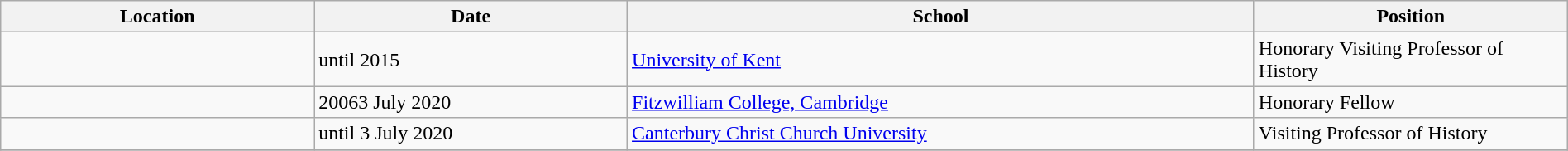<table class="wikitable" style="width:100%;">
<tr>
<th style="width:20%;">Location</th>
<th style="width:20%;">Date</th>
<th style="width:40%;">School</th>
<th style="width:20%;">Position</th>
</tr>
<tr>
<td></td>
<td>until 2015</td>
<td><a href='#'>University of Kent</a></td>
<td>Honorary Visiting Professor of History </td>
</tr>
<tr>
<td></td>
<td>20063 July 2020</td>
<td><a href='#'>Fitzwilliam College, Cambridge</a></td>
<td>Honorary Fellow </td>
</tr>
<tr>
<td></td>
<td>until 3 July 2020</td>
<td><a href='#'>Canterbury Christ Church University</a></td>
<td>Visiting Professor of History </td>
</tr>
<tr>
</tr>
</table>
